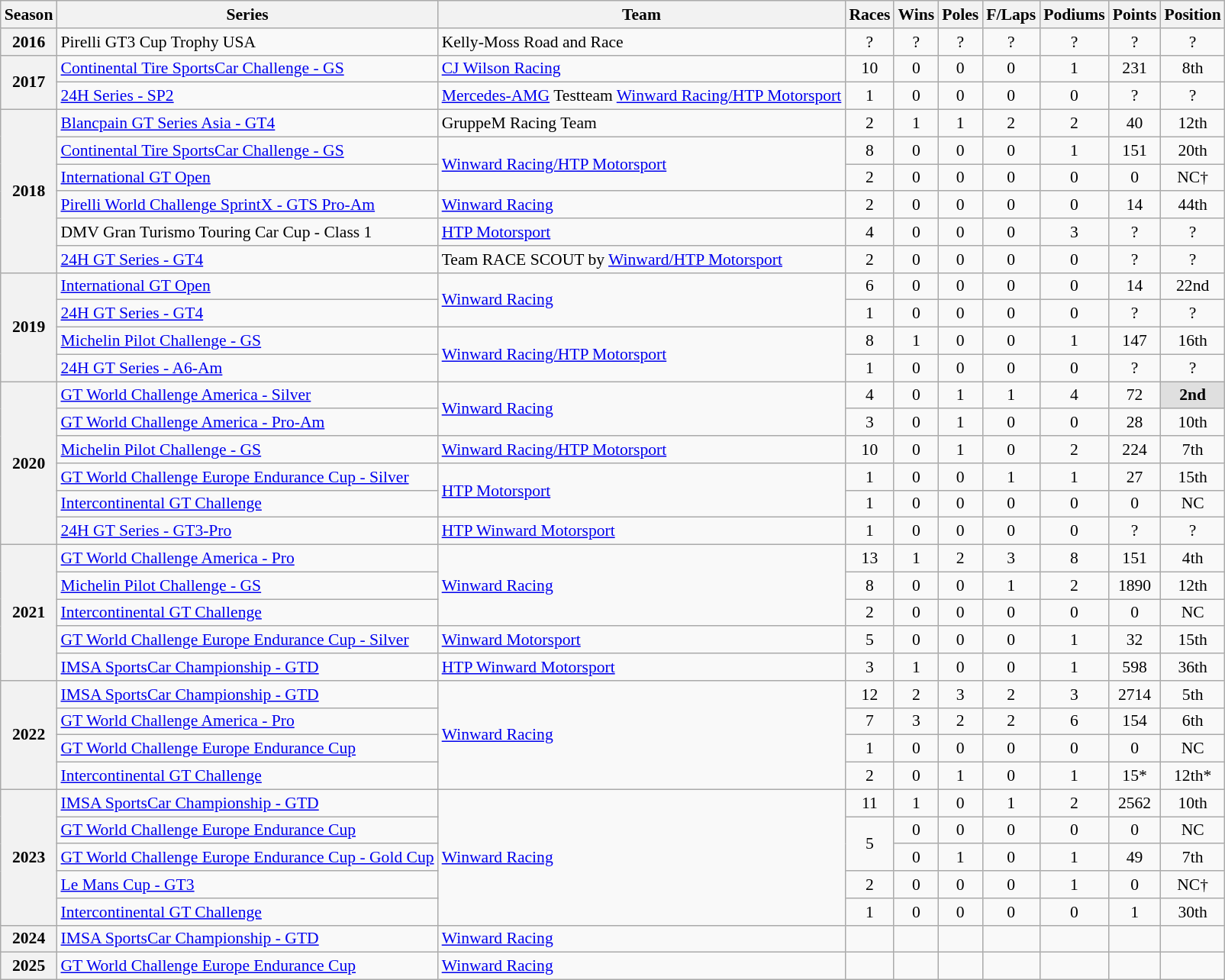<table class="wikitable" style="font-size: 90%; text-align:center">
<tr>
<th>Season</th>
<th>Series</th>
<th>Team</th>
<th>Races</th>
<th>Wins</th>
<th>Poles</th>
<th>F/Laps</th>
<th>Podiums</th>
<th>Points</th>
<th>Position</th>
</tr>
<tr>
<th>2016</th>
<td align=left>Pirelli GT3 Cup Trophy USA</td>
<td align=left>Kelly-Moss Road and Race</td>
<td>?</td>
<td>?</td>
<td>?</td>
<td>?</td>
<td>?</td>
<td>?</td>
<td>?</td>
</tr>
<tr>
<th rowspan=2>2017</th>
<td align=left><a href='#'>Continental Tire SportsCar Challenge - GS</a></td>
<td align=left><a href='#'>CJ Wilson Racing</a></td>
<td>10</td>
<td>0</td>
<td>0</td>
<td>0</td>
<td>1</td>
<td>231</td>
<td>8th</td>
</tr>
<tr>
<td align=left><a href='#'>24H Series - SP2</a></td>
<td align=left><a href='#'>Mercedes-AMG</a> Testteam <a href='#'>Winward Racing/HTP Motorsport</a></td>
<td>1</td>
<td>0</td>
<td>0</td>
<td>0</td>
<td>0</td>
<td>?</td>
<td>?</td>
</tr>
<tr>
<th rowspan=6>2018</th>
<td align=left><a href='#'>Blancpain GT Series Asia - GT4</a></td>
<td align=left>GruppeM Racing Team</td>
<td>2</td>
<td>1</td>
<td>1</td>
<td>2</td>
<td>2</td>
<td>40</td>
<td>12th</td>
</tr>
<tr>
<td align=left><a href='#'>Continental Tire SportsCar Challenge - GS</a></td>
<td rowspan="2" align="left"><a href='#'>Winward Racing/HTP Motorsport</a></td>
<td>8</td>
<td>0</td>
<td>0</td>
<td>0</td>
<td>1</td>
<td>151</td>
<td>20th</td>
</tr>
<tr>
<td align="left"><a href='#'>International GT Open</a></td>
<td>2</td>
<td>0</td>
<td>0</td>
<td>0</td>
<td>0</td>
<td>0</td>
<td>NC†</td>
</tr>
<tr>
<td align="left"><a href='#'>Pirelli World Challenge SprintX - GTS Pro-Am</a></td>
<td align=left><a href='#'>Winward Racing</a></td>
<td>2</td>
<td>0</td>
<td>0</td>
<td>0</td>
<td>0</td>
<td>14</td>
<td>44th</td>
</tr>
<tr>
<td align=left>DMV Gran Turismo Touring Car Cup - Class 1</td>
<td align=left><a href='#'>HTP Motorsport</a></td>
<td>4</td>
<td>0</td>
<td>0</td>
<td>0</td>
<td>3</td>
<td>?</td>
<td>?</td>
</tr>
<tr>
<td align=left><a href='#'>24H GT Series - GT4</a></td>
<td align=left>Team RACE SCOUT by <a href='#'>Winward/HTP Motorsport</a></td>
<td>2</td>
<td>0</td>
<td>0</td>
<td>0</td>
<td>0</td>
<td>?</td>
<td>?</td>
</tr>
<tr>
<th rowspan=4>2019</th>
<td align=left><a href='#'>International GT Open</a></td>
<td rowspan="2" align=left><a href='#'>Winward Racing</a></td>
<td>6</td>
<td>0</td>
<td>0</td>
<td>0</td>
<td>0</td>
<td>14</td>
<td>22nd</td>
</tr>
<tr>
<td align="left"><a href='#'>24H GT Series - GT4</a></td>
<td>1</td>
<td>0</td>
<td>0</td>
<td>0</td>
<td>0</td>
<td>?</td>
<td>?</td>
</tr>
<tr>
<td align="left"><a href='#'>Michelin Pilot Challenge - GS</a></td>
<td rowspan="2" align=left><a href='#'>Winward Racing/HTP Motorsport</a></td>
<td>8</td>
<td>1</td>
<td>0</td>
<td>0</td>
<td>1</td>
<td>147</td>
<td>16th</td>
</tr>
<tr>
<td align="left"><a href='#'>24H GT Series - A6-Am</a></td>
<td>1</td>
<td>0</td>
<td>0</td>
<td>0</td>
<td>0</td>
<td>?</td>
<td>?</td>
</tr>
<tr>
<th rowspan=6>2020</th>
<td align=left><a href='#'>GT World Challenge America - Silver</a></td>
<td rowspan="2" align=left><a href='#'>Winward Racing</a></td>
<td>4</td>
<td>0</td>
<td>1</td>
<td>1</td>
<td>4</td>
<td>72</td>
<td style="background:#DFDFDF;"><strong>2nd</strong></td>
</tr>
<tr>
<td align=left><a href='#'>GT World Challenge America - Pro-Am</a></td>
<td>3</td>
<td>0</td>
<td>1</td>
<td>0</td>
<td>0</td>
<td>28</td>
<td>10th</td>
</tr>
<tr>
<td align=left><a href='#'>Michelin Pilot Challenge - GS</a></td>
<td align=left><a href='#'>Winward Racing/HTP Motorsport</a></td>
<td>10</td>
<td>0</td>
<td>1</td>
<td>0</td>
<td>2</td>
<td>224</td>
<td>7th</td>
</tr>
<tr>
<td align=left><a href='#'>GT World Challenge Europe Endurance Cup - Silver</a></td>
<td rowspan="2" align=left><a href='#'>HTP Motorsport</a></td>
<td>1</td>
<td>0</td>
<td>0</td>
<td>1</td>
<td>1</td>
<td>27</td>
<td>15th</td>
</tr>
<tr>
<td align=left><a href='#'>Intercontinental GT Challenge</a></td>
<td>1</td>
<td>0</td>
<td>0</td>
<td>0</td>
<td>0</td>
<td>0</td>
<td>NC</td>
</tr>
<tr>
<td align=left><a href='#'>24H GT Series - GT3-Pro</a></td>
<td align=left><a href='#'>HTP Winward Motorsport</a></td>
<td>1</td>
<td>0</td>
<td>0</td>
<td>0</td>
<td>0</td>
<td>?</td>
<td>?</td>
</tr>
<tr>
<th rowspan=5>2021</th>
<td align=left><a href='#'>GT World Challenge America - Pro</a></td>
<td rowspan="3" align=left><a href='#'>Winward Racing</a></td>
<td>13</td>
<td>1</td>
<td>2</td>
<td>3</td>
<td>8</td>
<td>151</td>
<td>4th</td>
</tr>
<tr>
<td align=left><a href='#'>Michelin Pilot Challenge - GS</a></td>
<td>8</td>
<td>0</td>
<td>0</td>
<td>1</td>
<td>2</td>
<td>1890</td>
<td>12th</td>
</tr>
<tr>
<td align=left><a href='#'>Intercontinental GT Challenge</a></td>
<td>2</td>
<td>0</td>
<td>0</td>
<td>0</td>
<td>0</td>
<td>0</td>
<td>NC</td>
</tr>
<tr>
<td align="left"><a href='#'>GT World Challenge Europe Endurance Cup - Silver</a></td>
<td align=left><a href='#'>Winward Motorsport</a></td>
<td>5</td>
<td>0</td>
<td>0</td>
<td>0</td>
<td>1</td>
<td>32</td>
<td>15th</td>
</tr>
<tr>
<td align="left"><a href='#'>IMSA SportsCar Championship - GTD</a></td>
<td align=left><a href='#'>HTP Winward Motorsport</a></td>
<td>3</td>
<td>1</td>
<td>0</td>
<td>0</td>
<td>1</td>
<td>598</td>
<td>36th</td>
</tr>
<tr>
<th rowspan="4">2022</th>
<td align="left"><a href='#'>IMSA SportsCar Championship - GTD</a></td>
<td rowspan="4" align="left"><a href='#'>Winward Racing</a></td>
<td>12</td>
<td>2</td>
<td>3</td>
<td>2</td>
<td>3</td>
<td>2714</td>
<td>5th</td>
</tr>
<tr>
<td align=left><a href='#'>GT World Challenge America - Pro</a></td>
<td>7</td>
<td>3</td>
<td>2</td>
<td>2</td>
<td>6</td>
<td>154</td>
<td>6th</td>
</tr>
<tr>
<td align=left><a href='#'>GT World Challenge Europe Endurance Cup</a></td>
<td>1</td>
<td>0</td>
<td>0</td>
<td>0</td>
<td>0</td>
<td>0</td>
<td>NC</td>
</tr>
<tr>
<td align=left><a href='#'>Intercontinental GT Challenge</a></td>
<td>2</td>
<td>0</td>
<td>1</td>
<td>0</td>
<td>1</td>
<td>15*</td>
<td>12th*</td>
</tr>
<tr>
<th rowspan="5">2023</th>
<td align=left><a href='#'>IMSA SportsCar Championship - GTD</a></td>
<td rowspan="5" align="left"><a href='#'>Winward Racing</a></td>
<td>11</td>
<td>1</td>
<td>0</td>
<td>1</td>
<td>2</td>
<td>2562</td>
<td>10th</td>
</tr>
<tr>
<td align=left><a href='#'>GT World Challenge Europe Endurance Cup</a></td>
<td rowspan="2">5</td>
<td>0</td>
<td>0</td>
<td>0</td>
<td>0</td>
<td>0</td>
<td>NC</td>
</tr>
<tr>
<td align=left><a href='#'>GT World Challenge Europe Endurance Cup - Gold Cup</a></td>
<td>0</td>
<td>1</td>
<td>0</td>
<td>1</td>
<td>49</td>
<td>7th</td>
</tr>
<tr>
<td align=left><a href='#'>Le Mans Cup - GT3</a></td>
<td>2</td>
<td>0</td>
<td>0</td>
<td>0</td>
<td>1</td>
<td>0</td>
<td>NC†</td>
</tr>
<tr>
<td align=left><a href='#'>Intercontinental GT Challenge</a></td>
<td>1</td>
<td>0</td>
<td>0</td>
<td>0</td>
<td>0</td>
<td>1</td>
<td>30th</td>
</tr>
<tr>
<th>2024</th>
<td align=left><a href='#'>IMSA SportsCar Championship - GTD</a></td>
<td align=left><a href='#'>Winward Racing</a></td>
<td></td>
<td></td>
<td></td>
<td></td>
<td></td>
<td></td>
<td></td>
</tr>
<tr>
<th>2025</th>
<td align="left"><a href='#'>GT World Challenge Europe Endurance Cup</a></td>
<td align="left"><a href='#'>Winward Racing</a></td>
<td></td>
<td></td>
<td></td>
<td></td>
<td></td>
<td></td>
<td></td>
</tr>
</table>
